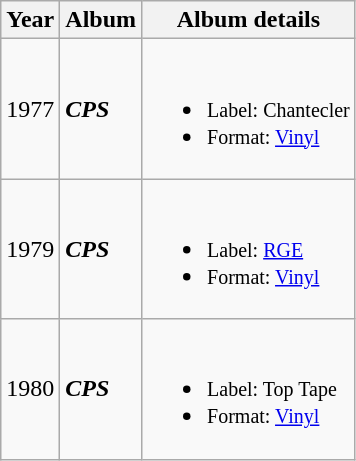<table class="wikitable">
<tr>
<th>Year</th>
<th>Album</th>
<th>Album details</th>
</tr>
<tr>
<td>1977</td>
<td><strong><em>CPS</em></strong></td>
<td><br><ul><li><small>Label: Chantecler</small></li><li><small>Format: <a href='#'>Vinyl</a></small></li></ul></td>
</tr>
<tr>
<td>1979</td>
<td><strong><em>CPS</em></strong></td>
<td><br><ul><li><small>Label: <a href='#'>RGE</a></small></li><li><small>Format: <a href='#'>Vinyl</a></small></li></ul></td>
</tr>
<tr>
<td>1980</td>
<td><strong><em>CPS</em></strong></td>
<td><br><ul><li><small>Label: Top Tape</small></li><li><small>Format: <a href='#'>Vinyl</a></small></li></ul></td>
</tr>
</table>
